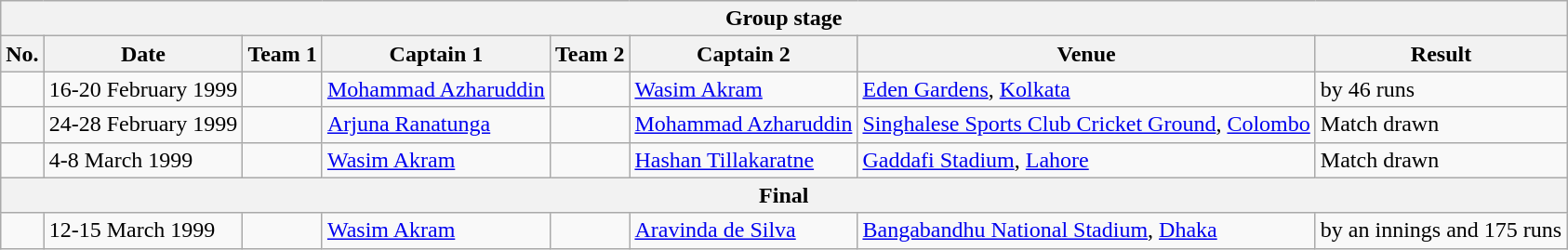<table class="wikitable">
<tr>
<th colspan="8">Group stage</th>
</tr>
<tr>
<th>No.</th>
<th>Date</th>
<th>Team 1</th>
<th>Captain 1</th>
<th>Team 2</th>
<th>Captain 2</th>
<th>Venue</th>
<th>Result</th>
</tr>
<tr>
<td></td>
<td>16-20 February 1999</td>
<td></td>
<td><a href='#'>Mohammad Azharuddin</a></td>
<td></td>
<td><a href='#'>Wasim Akram</a></td>
<td><a href='#'>Eden Gardens</a>, <a href='#'>Kolkata</a></td>
<td> by 46 runs</td>
</tr>
<tr>
<td></td>
<td>24-28 February 1999</td>
<td></td>
<td><a href='#'>Arjuna Ranatunga</a></td>
<td></td>
<td><a href='#'>Mohammad Azharuddin</a></td>
<td><a href='#'>Singhalese Sports Club Cricket Ground</a>, <a href='#'>Colombo</a></td>
<td>Match drawn</td>
</tr>
<tr>
<td></td>
<td>4-8 March 1999</td>
<td></td>
<td><a href='#'>Wasim Akram</a></td>
<td></td>
<td><a href='#'>Hashan Tillakaratne</a></td>
<td><a href='#'>Gaddafi Stadium</a>, <a href='#'>Lahore</a></td>
<td>Match drawn</td>
</tr>
<tr>
<th colspan="8">Final</th>
</tr>
<tr>
<td></td>
<td>12-15 March 1999</td>
<td></td>
<td><a href='#'>Wasim Akram</a></td>
<td></td>
<td><a href='#'>Aravinda de Silva</a></td>
<td><a href='#'>Bangabandhu National Stadium</a>, <a href='#'>Dhaka</a></td>
<td> by an innings and 175 runs</td>
</tr>
</table>
